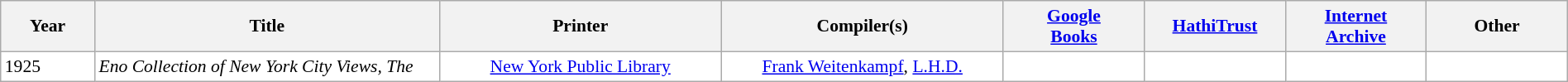<table class="wikitable collapsible sortable" border="0" cellpadding="1" style="color:black; background-color: #FFFFFF; font-size: 90%; width:100%">
<tr>
<th>Year</th>
<th>Title</th>
<th>Printer</th>
<th>Compiler(s)</th>
<th><a href='#'>Google<br>Books</a></th>
<th><a href='#'>HathiTrust</a></th>
<th><a href='#'>Internet<br>Archive</a></th>
<th>Other</th>
</tr>
<tr>
<td width="6%">1925</td>
<td width="22%"><em>Eno Collection of New York City Views, The</em></td>
<td style="text-align:center" width="18%"data-sort-value="newyorkpubliclibrary"><a href='#'>New York Public Library</a></td>
<td style="text-align:center" width="18%" data-sort-value="weitenkampf"><a href='#'>Frank Weitenkampf</a>, <a href='#'>L.H.D.</a></td>
<td style="text-align:center" width="9%"></td>
<td style="text-align:center" width="9%"></td>
<td style="text-align:center" width="9%"></td>
<td style="text-align:center" width="9%"></td>
</tr>
</table>
